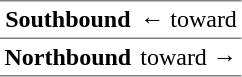<table border="1" cellspacing="0" cellpadding="3" frame="hsides" rules="rows">
<tr>
<th><span>Southbound</span></th>
<td>←  toward </td>
</tr>
<tr>
<th><span>Northbound</span></th>
<td>  toward  →</td>
</tr>
</table>
